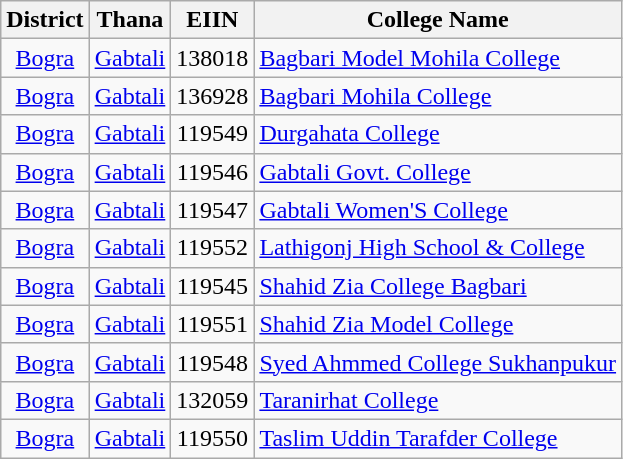<table class="wikitable">
<tr>
<th>District</th>
<th>Thana</th>
<th>EIIN</th>
<th>College Name</th>
</tr>
<tr>
<td style="text-align: center;"><a href='#'>Bogra</a></td>
<td style="text-align: center;"><a href='#'>Gabtali</a></td>
<td style="text-align: center;">138018</td>
<td><a href='#'>Bagbari Model Mohila College</a></td>
</tr>
<tr>
<td style="text-align: center;"><a href='#'>Bogra</a></td>
<td style="text-align: center;"><a href='#'>Gabtali</a></td>
<td style="text-align: center;">136928</td>
<td><a href='#'>Bagbari Mohila College</a></td>
</tr>
<tr>
<td style="text-align: center;"><a href='#'>Bogra</a></td>
<td style="text-align: center;"><a href='#'>Gabtali</a></td>
<td style="text-align: center;">119549</td>
<td><a href='#'>Durgahata College</a></td>
</tr>
<tr>
<td style="text-align: center;"><a href='#'>Bogra</a></td>
<td style="text-align: center;"><a href='#'>Gabtali</a></td>
<td style="text-align: center;">119546</td>
<td><a href='#'>Gabtali Govt. College</a></td>
</tr>
<tr>
<td style="text-align: center;"><a href='#'>Bogra</a></td>
<td style="text-align: center;"><a href='#'>Gabtali</a></td>
<td style="text-align: center;">119547</td>
<td><a href='#'>Gabtali Women'S College</a></td>
</tr>
<tr>
<td style="text-align: center;"><a href='#'>Bogra</a></td>
<td style="text-align: center;"><a href='#'>Gabtali</a></td>
<td style="text-align: center;">119552</td>
<td><a href='#'>Lathigonj High School & College</a></td>
</tr>
<tr>
<td style="text-align: center;"><a href='#'>Bogra</a></td>
<td style="text-align: center;"><a href='#'>Gabtali</a></td>
<td style="text-align: center;">119545</td>
<td><a href='#'>Shahid Zia College Bagbari</a></td>
</tr>
<tr>
<td style="text-align: center;"><a href='#'>Bogra</a></td>
<td style="text-align: center;"><a href='#'>Gabtali</a></td>
<td style="text-align: center;">119551</td>
<td><a href='#'>Shahid Zia Model College</a></td>
</tr>
<tr>
<td style="text-align: center;"><a href='#'>Bogra</a></td>
<td style="text-align: center;"><a href='#'>Gabtali</a></td>
<td style="text-align: center;">119548</td>
<td><a href='#'>Syed Ahmmed College Sukhanpukur</a></td>
</tr>
<tr>
<td style="text-align: center;"><a href='#'>Bogra</a></td>
<td style="text-align: center;"><a href='#'>Gabtali</a></td>
<td style="text-align: center;">132059</td>
<td><a href='#'>Taranirhat College</a></td>
</tr>
<tr>
<td style="text-align: center;"><a href='#'>Bogra</a></td>
<td style="text-align: center;"><a href='#'>Gabtali</a></td>
<td style="text-align: center;">119550</td>
<td><a href='#'>Taslim Uddin Tarafder College</a></td>
</tr>
</table>
